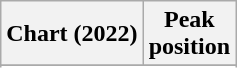<table class="wikitable sortable plainrowheaders" style="text-align:center">
<tr>
<th scope="col">Chart (2022)</th>
<th scope="col">Peak<br>position</th>
</tr>
<tr>
</tr>
<tr>
</tr>
<tr>
</tr>
<tr>
</tr>
</table>
